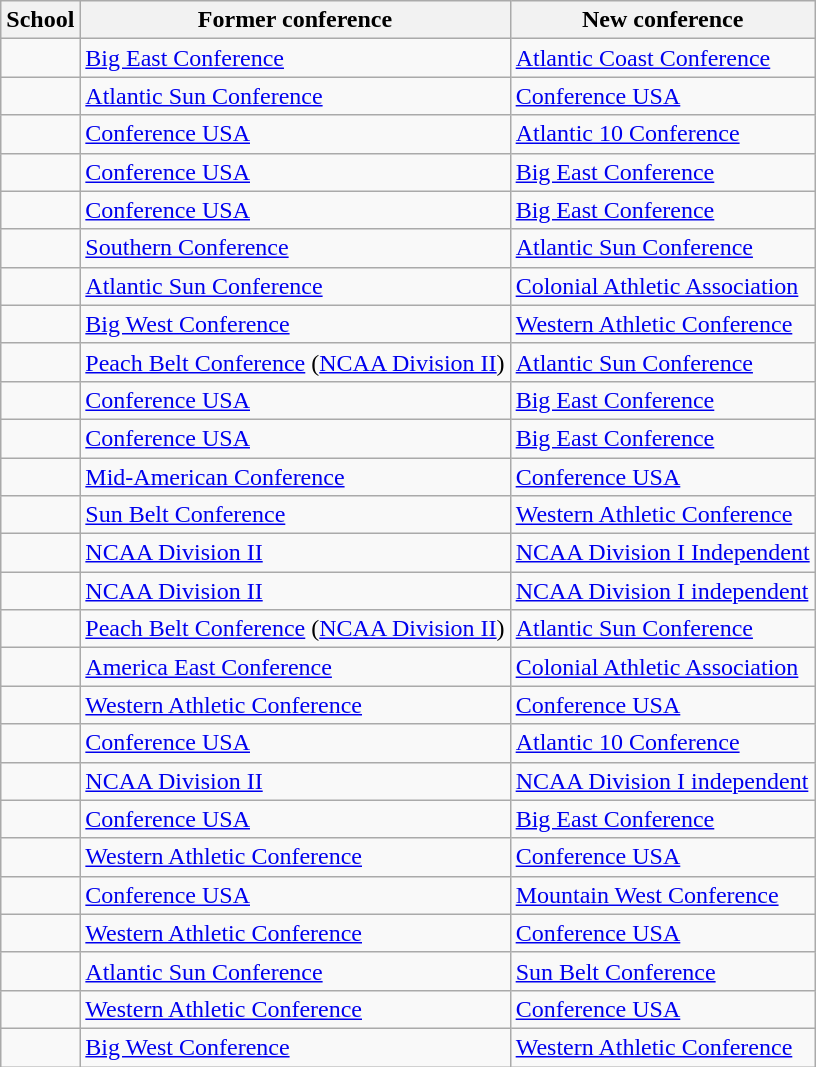<table class="wikitable sortable">
<tr>
<th>School</th>
<th>Former conference</th>
<th>New conference</th>
</tr>
<tr>
<td></td>
<td><a href='#'>Big East Conference</a></td>
<td><a href='#'>Atlantic Coast Conference</a></td>
</tr>
<tr>
<td></td>
<td><a href='#'>Atlantic Sun Conference</a></td>
<td><a href='#'>Conference USA</a></td>
</tr>
<tr>
<td></td>
<td><a href='#'>Conference USA</a></td>
<td><a href='#'>Atlantic 10 Conference</a></td>
</tr>
<tr>
<td></td>
<td><a href='#'>Conference USA</a></td>
<td><a href='#'>Big East Conference</a></td>
</tr>
<tr>
<td></td>
<td><a href='#'>Conference USA</a></td>
<td><a href='#'>Big East Conference</a></td>
</tr>
<tr>
<td></td>
<td><a href='#'>Southern Conference</a></td>
<td><a href='#'>Atlantic Sun Conference</a></td>
</tr>
<tr>
<td></td>
<td><a href='#'>Atlantic Sun Conference</a></td>
<td><a href='#'>Colonial Athletic Association</a></td>
</tr>
<tr>
<td></td>
<td><a href='#'>Big West Conference</a></td>
<td><a href='#'>Western Athletic Conference</a></td>
</tr>
<tr>
<td></td>
<td><a href='#'>Peach Belt Conference</a> (<a href='#'>NCAA Division II</a>)</td>
<td><a href='#'>Atlantic Sun Conference</a></td>
</tr>
<tr>
<td></td>
<td><a href='#'>Conference USA</a></td>
<td><a href='#'>Big East Conference</a></td>
</tr>
<tr>
<td></td>
<td><a href='#'>Conference USA</a></td>
<td><a href='#'>Big East Conference</a></td>
</tr>
<tr>
<td></td>
<td><a href='#'>Mid-American Conference</a></td>
<td><a href='#'>Conference USA</a></td>
</tr>
<tr>
<td></td>
<td><a href='#'>Sun Belt Conference</a></td>
<td><a href='#'>Western Athletic Conference</a></td>
</tr>
<tr>
<td></td>
<td><a href='#'>NCAA Division II</a></td>
<td><a href='#'>NCAA Division I Independent</a></td>
</tr>
<tr>
<td></td>
<td><a href='#'>NCAA Division II</a></td>
<td><a href='#'>NCAA Division I independent</a></td>
</tr>
<tr>
<td></td>
<td><a href='#'>Peach Belt Conference</a> (<a href='#'>NCAA Division II</a>)</td>
<td><a href='#'>Atlantic Sun Conference</a></td>
</tr>
<tr>
<td></td>
<td><a href='#'>America East Conference</a></td>
<td><a href='#'>Colonial Athletic Association</a></td>
</tr>
<tr>
<td></td>
<td><a href='#'>Western Athletic Conference</a></td>
<td><a href='#'>Conference USA</a></td>
</tr>
<tr>
<td></td>
<td><a href='#'>Conference USA</a></td>
<td><a href='#'>Atlantic 10 Conference</a></td>
</tr>
<tr>
<td></td>
<td><a href='#'>NCAA Division II</a></td>
<td><a href='#'>NCAA Division I independent</a></td>
</tr>
<tr>
<td></td>
<td><a href='#'>Conference USA</a></td>
<td><a href='#'>Big East Conference</a></td>
</tr>
<tr>
<td></td>
<td><a href='#'>Western Athletic Conference</a></td>
<td><a href='#'>Conference USA</a></td>
</tr>
<tr>
<td></td>
<td><a href='#'>Conference USA</a></td>
<td><a href='#'>Mountain West Conference</a></td>
</tr>
<tr>
<td></td>
<td><a href='#'>Western Athletic Conference</a></td>
<td><a href='#'>Conference USA</a></td>
</tr>
<tr>
<td></td>
<td><a href='#'>Atlantic Sun Conference</a></td>
<td><a href='#'>Sun Belt Conference</a></td>
</tr>
<tr>
<td></td>
<td><a href='#'>Western Athletic Conference</a></td>
<td><a href='#'>Conference USA</a></td>
</tr>
<tr>
<td></td>
<td><a href='#'>Big West Conference</a></td>
<td><a href='#'>Western Athletic Conference</a></td>
</tr>
</table>
